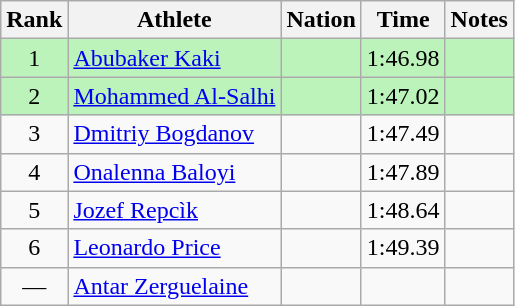<table class="wikitable sortable" style="text-align:center">
<tr>
<th>Rank</th>
<th>Athlete</th>
<th>Nation</th>
<th>Time</th>
<th>Notes</th>
</tr>
<tr bgcolor=bbf3bb>
<td>1</td>
<td align="left"><a href='#'>Abubaker Kaki</a></td>
<td align="left"></td>
<td>1:46.98</td>
<td></td>
</tr>
<tr bgcolor=bbf3bb>
<td>2</td>
<td align="left"><a href='#'>Mohammed Al-Salhi</a></td>
<td align="left"></td>
<td>1:47.02</td>
<td></td>
</tr>
<tr>
<td>3</td>
<td align="left"><a href='#'>Dmitriy Bogdanov</a></td>
<td align="left"></td>
<td>1:47.49</td>
<td></td>
</tr>
<tr>
<td>4</td>
<td align="left"><a href='#'>Onalenna Baloyi</a></td>
<td align="left"></td>
<td>1:47.89</td>
<td></td>
</tr>
<tr>
<td>5</td>
<td align="left"><a href='#'>Jozef Repcìk</a></td>
<td align="left"></td>
<td>1:48.64</td>
<td></td>
</tr>
<tr>
<td>6</td>
<td align="left"><a href='#'>Leonardo Price</a></td>
<td align="left"></td>
<td>1:49.39</td>
<td></td>
</tr>
<tr>
<td data-sort-value=7>—</td>
<td align="left"><a href='#'>Antar Zerguelaine</a></td>
<td align="left"></td>
<td data-sort-value=9:99.99></td>
<td></td>
</tr>
</table>
